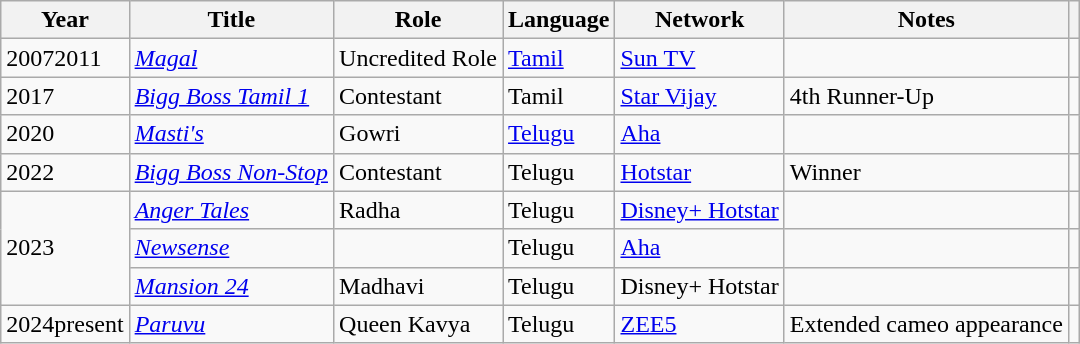<table class="wikitable sortable">
<tr>
<th>Year</th>
<th>Title</th>
<th>Role</th>
<th>Language</th>
<th>Network</th>
<th>Notes</th>
<th class="unsortable"></th>
</tr>
<tr>
<td>20072011</td>
<td><a href='#'><em>Magal</em></a></td>
<td>Uncredited Role</td>
<td><a href='#'>Tamil</a></td>
<td><a href='#'>Sun TV</a></td>
<td></td>
<td></td>
</tr>
<tr>
<td>2017</td>
<td><em><a href='#'>Bigg Boss Tamil 1</a></em></td>
<td>Contestant</td>
<td>Tamil</td>
<td><a href='#'>Star Vijay</a></td>
<td>4th Runner-Up</td>
<td></td>
</tr>
<tr>
<td>2020</td>
<td><em><a href='#'>Masti's</a></em></td>
<td>Gowri</td>
<td><a href='#'>Telugu</a></td>
<td><a href='#'>Aha</a></td>
<td></td>
<td></td>
</tr>
<tr>
<td>2022</td>
<td><em><a href='#'>Bigg Boss Non-Stop</a></em></td>
<td>Contestant</td>
<td>Telugu</td>
<td><a href='#'>Hotstar</a></td>
<td>Winner</td>
<td></td>
</tr>
<tr>
<td rowspan="3">2023</td>
<td><em><a href='#'>Anger Tales</a></em></td>
<td>Radha</td>
<td>Telugu</td>
<td><a href='#'>Disney+ Hotstar</a></td>
<td></td>
<td></td>
</tr>
<tr>
<td><em><a href='#'>Newsense</a></em></td>
<td></td>
<td>Telugu</td>
<td><a href='#'>Aha</a></td>
<td></td>
<td></td>
</tr>
<tr>
<td><em><a href='#'>Mansion 24</a></em></td>
<td>Madhavi</td>
<td>Telugu</td>
<td>Disney+ Hotstar</td>
<td></td>
<td></td>
</tr>
<tr>
<td>2024present</td>
<td><em><a href='#'>Paruvu</a></em></td>
<td>Queen Kavya</td>
<td>Telugu</td>
<td><a href='#'>ZEE5</a></td>
<td>Extended cameo appearance</td>
<td></td>
</tr>
</table>
